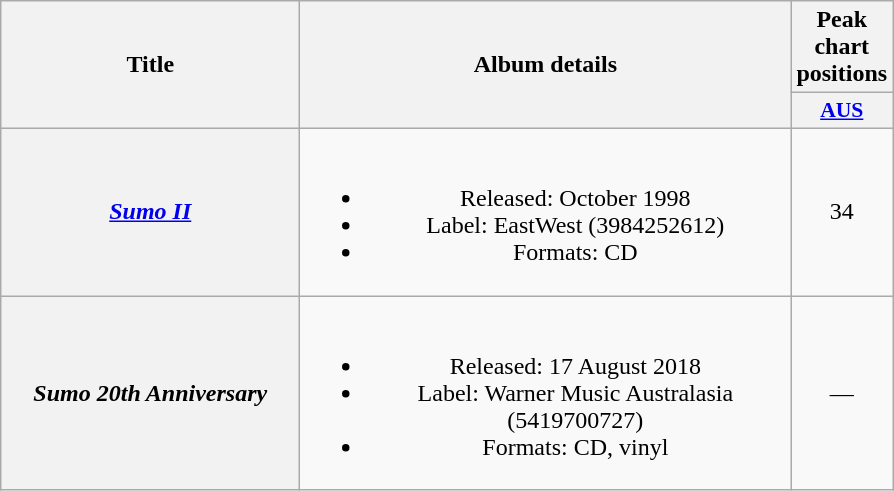<table class="wikitable plainrowheaders" style="text-align:center;" border="1">
<tr>
<th scope="col" rowspan="2" style="width:12em;">Title</th>
<th scope="col" rowspan="2" style="width:20em;">Album details</th>
<th scope="col" colspan="1">Peak chart positions</th>
</tr>
<tr>
<th scope="col" style="width:3em;font-size:90%;"><a href='#'>AUS</a><br></th>
</tr>
<tr>
<th scope="row"><em><a href='#'>Sumo II</a></em></th>
<td><br><ul><li>Released: October 1998</li><li>Label: EastWest (3984252612)</li><li>Formats: CD</li></ul></td>
<td>34</td>
</tr>
<tr>
<th scope="row"><em>Sumo 20th Anniversary</em></th>
<td><br><ul><li>Released: 17 August 2018</li><li>Label: Warner Music Australasia (5419700727)</li><li>Formats: CD, vinyl</li></ul></td>
<td>—</td>
</tr>
</table>
